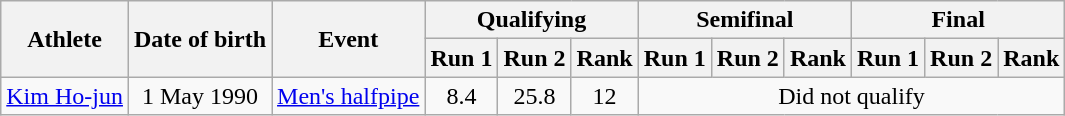<table class="wikitable" style="text-align:center;">
<tr>
<th rowspan="2">Athlete</th>
<th rowspan="2">Date of birth</th>
<th rowspan="2">Event</th>
<th colspan="3">Qualifying</th>
<th colspan="3">Semifinal</th>
<th colspan="3">Final</th>
</tr>
<tr>
<th>Run 1</th>
<th>Run 2</th>
<th>Rank</th>
<th>Run 1</th>
<th>Run 2</th>
<th>Rank</th>
<th>Run 1</th>
<th>Run 2</th>
<th>Rank</th>
</tr>
<tr>
<td><a href='#'>Kim Ho-jun</a></td>
<td>1 May 1990</td>
<td><a href='#'>Men's halfpipe</a></td>
<td>8.4</td>
<td>25.8</td>
<td>12</td>
<td colspan=6>Did not qualify</td>
</tr>
</table>
